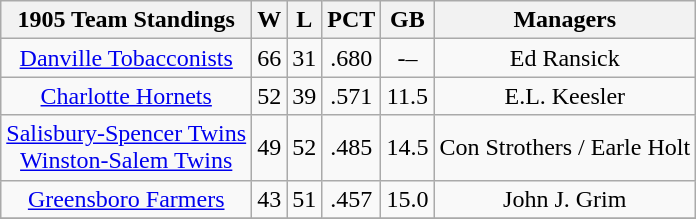<table class="wikitable">
<tr>
<th>1905 Team Standings</th>
<th>W</th>
<th>L</th>
<th>PCT</th>
<th>GB</th>
<th>Managers</th>
</tr>
<tr align=center>
<td><a href='#'>Danville Tobacconists</a></td>
<td>66</td>
<td>31</td>
<td>.680</td>
<td>-–</td>
<td>Ed Ransick</td>
</tr>
<tr align=center>
<td><a href='#'>Charlotte Hornets</a></td>
<td>52</td>
<td>39</td>
<td>.571</td>
<td>11.5</td>
<td>E.L. Keesler</td>
</tr>
<tr align=center>
<td><a href='#'>Salisbury-Spencer Twins</a> <br> <a href='#'>Winston-Salem Twins</a></td>
<td>49</td>
<td>52</td>
<td>.485</td>
<td>14.5</td>
<td>Con Strothers / Earle Holt</td>
</tr>
<tr align=center>
<td><a href='#'>Greensboro Farmers</a></td>
<td>43</td>
<td>51</td>
<td>.457</td>
<td>15.0</td>
<td>John J. Grim</td>
</tr>
<tr align=center>
</tr>
</table>
